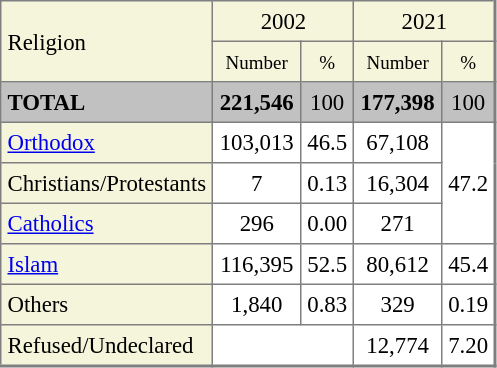<table class="toccolours" cellspacing="0" cellpadding="4" border="1" style="align: left; margin: 0.5em 0 0 0; border-style: solid; border: 1px solid #7f7f7f; border-right-width: 2px; border-bottom-width: 2px; border-collapse: collapse; font-size: 95%;">
<tr>
<td rowspan="2" style="background:#F5F5DC;">Religion</td>
<td colspan="2" style="background:#F5F5DC;" align="center">2002</td>
<td colspan="2" style="background:#F5F5DC;" align="center">2021</td>
</tr>
<tr>
<td align="center" style="background:#F5F5DC;"><small>Number</small></td>
<td align="center" style="background:#F5F5DC;"><small>%</small></td>
<td align="center" style="background:#F5F5DC;"><small>Number</small></td>
<td align="center" style="background:#F5F5DC;"><small>%</small></td>
</tr>
<tr>
<td style="background:#c1c1c1;"><strong>TOTAL</strong></td>
<td style="background:#c1c1c1;" align="center"><strong>221,546</strong></td>
<td style="background:#c1c1c1;" align="center">100</td>
<td style="background:#c1c1c1;" align="center"><strong>177,398</strong></td>
<td style="background:#c1c1c1;" align="center">100</td>
</tr>
<tr>
<td style="background:#F5F5DC;"><a href='#'>Orthodox</a></td>
<td align="center">103,013</td>
<td align="center">46.5</td>
<td align="center">67,108</td>
<td rowspan="3" align="center">47.2</td>
</tr>
<tr>
<td style="background:#F5F5DC;">Christians/Protestants</td>
<td align="center">7</td>
<td align="center">0.13</td>
<td align="center">16,304</td>
</tr>
<tr>
<td style="background:#F5F5DC;"><a href='#'>Catholics</a></td>
<td align="center">296</td>
<td align="center">0.00</td>
<td align="center">271</td>
</tr>
<tr>
<td style="background:#F5F5DC;"><a href='#'>Islam</a></td>
<td align="center">116,395</td>
<td align="center">52.5</td>
<td align="center">80,612</td>
<td align="center">45.4</td>
</tr>
<tr>
<td style="background:#F5F5DC;">Others</td>
<td align="center">1,840</td>
<td align="center">0.83</td>
<td align="center">329</td>
<td align="center">0.19</td>
</tr>
<tr>
<td style="background:#F5F5DC;">Refused/Undeclared</td>
<td colspan="2"></td>
<td align="center">12,774</td>
<td align="center">7.20</td>
</tr>
</table>
